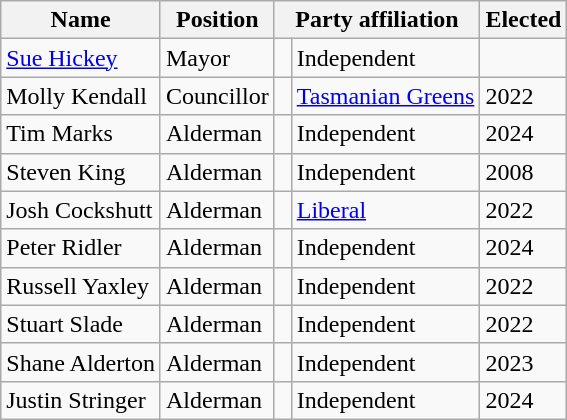<table class="wikitable sortable">
<tr>
<th scope="col">Name</th>
<th scope="col">Position</th>
<th colspan="2" scope="col">Party affiliation</th>
<th scope="col">Elected</th>
</tr>
<tr>
<td data-sort-value="Hickey, Sue"><a href='#'>Sue Hickey</a></td>
<td>Mayor</td>
<td> </td>
<td>Independent</td>
<td> </td>
</tr>
<tr>
<td data-sort-value="Kendall, Molly">Molly Kendall</td>
<td>Councillor</td>
<td> </td>
<td><a href='#'>Tasmanian Greens</a></td>
<td>2022</td>
</tr>
<tr>
<td data-sort-value="Marks, Tim">Tim Marks</td>
<td>Alderman</td>
<td> </td>
<td>Independent</td>
<td>2024</td>
</tr>
<tr>
<td data-sort-value="King, Steven">Steven King</td>
<td>Alderman</td>
<td> </td>
<td>Independent</td>
<td>2008</td>
</tr>
<tr>
<td data-sort-value="Cockshutt, Josh">Josh Cockshutt</td>
<td>Alderman</td>
<td> </td>
<td><a href='#'>Liberal</a></td>
<td>2022</td>
</tr>
<tr>
<td data-sort-value="Ridler, Peter">Peter Ridler</td>
<td>Alderman</td>
<td> </td>
<td>Independent</td>
<td>2024</td>
</tr>
<tr>
<td data-sort-value="Yaxley, Russell">Russell Yaxley</td>
<td>Alderman</td>
<td> </td>
<td>Independent</td>
<td>2022</td>
</tr>
<tr>
<td data-sort-value="Slade, Stuart">Stuart Slade</td>
<td>Alderman</td>
<td> </td>
<td>Independent</td>
<td>2022</td>
</tr>
<tr>
<td data-sort-value="Alderton, Shane">Shane Alderton</td>
<td>Alderman</td>
<td> </td>
<td>Independent</td>
<td>2023</td>
</tr>
<tr>
<td data-sort-value="Stringer, Justin">Justin Stringer</td>
<td>Alderman</td>
<td> </td>
<td>Independent</td>
<td>2024</td>
</tr>
</table>
